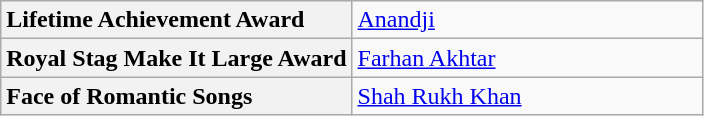<table class="wikitable">
<tr>
<th style="text-align: left; width:50%;">Lifetime Achievement Award</th>
<td><a href='#'>Anandji</a></td>
</tr>
<tr>
<th style="text-align: left;">Royal Stag Make It Large Award</th>
<td><a href='#'>Farhan Akhtar</a></td>
</tr>
<tr>
<th style="text-align: left;">Face of Romantic Songs</th>
<td><a href='#'>Shah Rukh Khan</a></td>
</tr>
</table>
